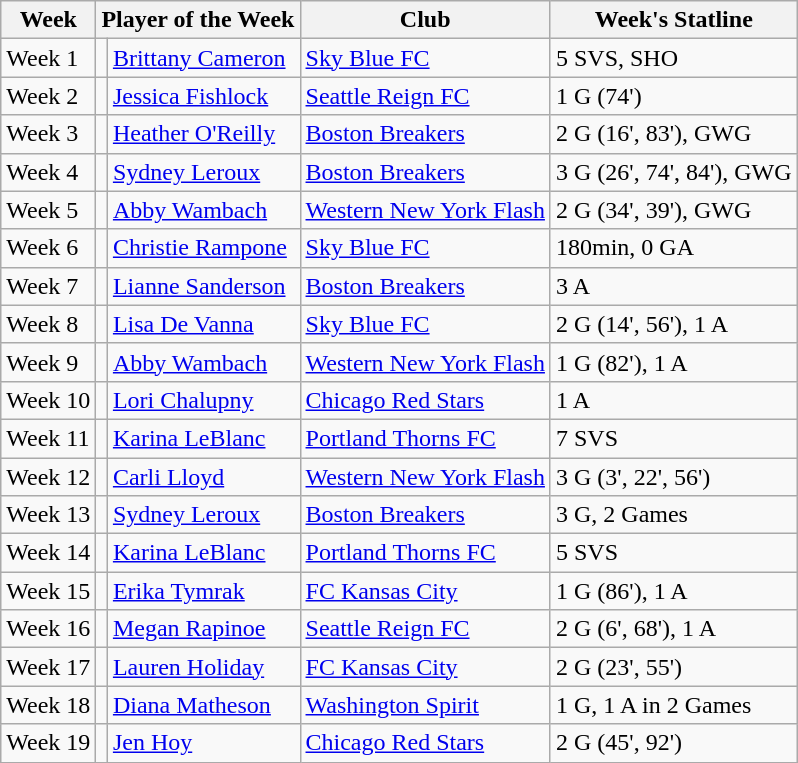<table class="wikitable">
<tr>
<th>Week</th>
<th colspan=2>Player of the Week</th>
<th>Club</th>
<th>Week's Statline</th>
</tr>
<tr>
<td>Week 1</td>
<td></td>
<td><a href='#'>Brittany Cameron</a></td>
<td><a href='#'>Sky Blue FC</a></td>
<td>5 SVS, SHO</td>
</tr>
<tr>
<td>Week 2</td>
<td></td>
<td><a href='#'>Jessica Fishlock</a></td>
<td><a href='#'>Seattle Reign FC</a></td>
<td>1 G (74')</td>
</tr>
<tr>
<td>Week 3</td>
<td></td>
<td><a href='#'>Heather O'Reilly</a></td>
<td><a href='#'>Boston Breakers</a></td>
<td>2 G (16', 83'), GWG</td>
</tr>
<tr>
<td>Week 4</td>
<td></td>
<td><a href='#'>Sydney Leroux</a></td>
<td><a href='#'>Boston Breakers</a></td>
<td>3 G (26', 74', 84'), GWG</td>
</tr>
<tr>
<td>Week 5</td>
<td></td>
<td><a href='#'>Abby Wambach</a></td>
<td><a href='#'>Western New York Flash</a></td>
<td>2 G (34', 39'), GWG</td>
</tr>
<tr>
<td>Week 6</td>
<td></td>
<td><a href='#'>Christie Rampone</a></td>
<td><a href='#'>Sky Blue FC</a></td>
<td>180min, 0 GA</td>
</tr>
<tr>
<td>Week 7</td>
<td></td>
<td><a href='#'>Lianne Sanderson</a></td>
<td><a href='#'>Boston Breakers</a></td>
<td>3 A</td>
</tr>
<tr>
<td>Week 8</td>
<td></td>
<td><a href='#'>Lisa De Vanna</a></td>
<td><a href='#'>Sky Blue FC</a></td>
<td>2 G (14', 56'), 1 A</td>
</tr>
<tr>
<td>Week 9</td>
<td></td>
<td><a href='#'>Abby Wambach</a></td>
<td><a href='#'>Western New York Flash</a></td>
<td>1 G (82'), 1 A</td>
</tr>
<tr>
<td>Week 10</td>
<td></td>
<td><a href='#'>Lori Chalupny</a></td>
<td><a href='#'>Chicago Red Stars</a></td>
<td>1 A</td>
</tr>
<tr>
<td>Week 11</td>
<td></td>
<td><a href='#'>Karina LeBlanc</a></td>
<td><a href='#'>Portland Thorns FC</a></td>
<td>7 SVS</td>
</tr>
<tr>
<td>Week 12</td>
<td></td>
<td><a href='#'>Carli Lloyd</a></td>
<td><a href='#'>Western New York Flash</a></td>
<td>3 G (3', 22', 56')</td>
</tr>
<tr>
<td>Week 13</td>
<td></td>
<td><a href='#'>Sydney Leroux</a></td>
<td><a href='#'>Boston Breakers</a></td>
<td>3 G, 2 Games</td>
</tr>
<tr>
<td>Week 14</td>
<td></td>
<td><a href='#'>Karina LeBlanc</a></td>
<td><a href='#'>Portland Thorns FC</a></td>
<td>5 SVS</td>
</tr>
<tr>
<td>Week 15</td>
<td></td>
<td><a href='#'>Erika Tymrak</a></td>
<td><a href='#'>FC Kansas City</a></td>
<td>1 G (86'), 1 A</td>
</tr>
<tr>
<td>Week 16</td>
<td></td>
<td><a href='#'>Megan Rapinoe</a></td>
<td><a href='#'>Seattle Reign FC</a></td>
<td>2 G (6', 68'), 1 A</td>
</tr>
<tr>
<td>Week 17</td>
<td></td>
<td><a href='#'>Lauren Holiday</a></td>
<td><a href='#'>FC Kansas City</a></td>
<td>2 G (23', 55')</td>
</tr>
<tr>
<td>Week 18</td>
<td></td>
<td><a href='#'>Diana Matheson</a></td>
<td><a href='#'>Washington Spirit</a></td>
<td>1 G, 1 A in 2 Games</td>
</tr>
<tr>
<td>Week 19</td>
<td></td>
<td><a href='#'>Jen Hoy</a></td>
<td><a href='#'>Chicago Red Stars</a></td>
<td>2 G (45', 92')</td>
</tr>
</table>
